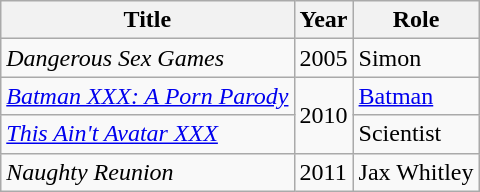<table class="wikitable plainrowheaders sortable">
<tr>
<th scope="col">Title</th>
<th scope="col">Year</th>
<th scope="col">Role</th>
</tr>
<tr>
<td><em>Dangerous Sex Games</em></td>
<td>2005</td>
<td>Simon</td>
</tr>
<tr>
<td><em><a href='#'>Batman XXX: A Porn Parody</a></em></td>
<td rowspan="2">2010</td>
<td><a href='#'>Batman</a></td>
</tr>
<tr>
<td><em><a href='#'>This Ain't Avatar XXX</a></em></td>
<td>Scientist</td>
</tr>
<tr>
<td><em>Naughty Reunion</em></td>
<td>2011</td>
<td>Jax Whitley</td>
</tr>
</table>
